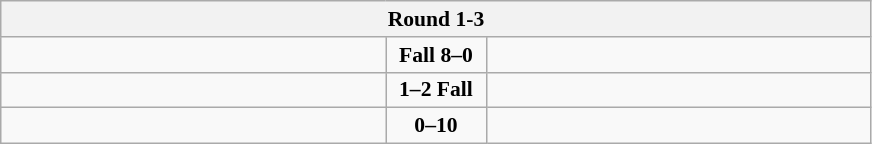<table class="wikitable" style="text-align: center; font-size:90% ">
<tr>
<th colspan="3">Round 1-3</th>
</tr>
<tr>
<td align="left" width="250"></td>
<td align="center" width="60"><strong>Fall 8–0</strong></td>
<td align="left" width="250"></td>
</tr>
<tr>
<td align="left" width="250"></td>
<td align="center" width="60"><strong>1–2 Fall</strong></td>
<td align="left" width="250"></td>
</tr>
<tr>
<td align="left" width="250"></td>
<td align="center" width="60"><strong>0–10</strong></td>
<td align="left" width="250"></td>
</tr>
</table>
